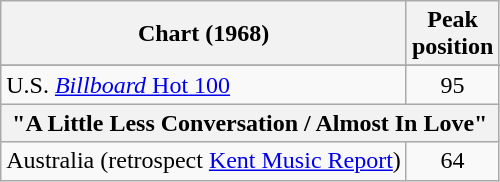<table class="wikitable sortable" border="1">
<tr>
<th>Chart (1968)</th>
<th>Peak<br>position</th>
</tr>
<tr>
</tr>
<tr>
<td>U.S. <a href='#'><em>Billboard</em> Hot 100</a></td>
<td style="text-align:center;">95</td>
</tr>
<tr>
<th colspan="2">"A Little Less Conversation / Almost In Love"</th>
</tr>
<tr>
<td>Australia (retrospect <a href='#'>Kent Music Report</a>)</td>
<td style="text-align:center;">64</td>
</tr>
</table>
